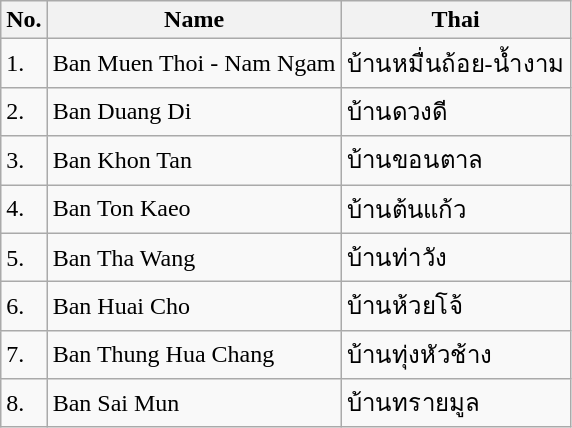<table class="wikitable sortable">
<tr>
<th>No.</th>
<th>Name</th>
<th>Thai</th>
</tr>
<tr>
<td>1.</td>
<td>Ban Muen Thoi - Nam Ngam</td>
<td>บ้านหมื่นถ้อย-น้ำงาม</td>
</tr>
<tr>
<td>2.</td>
<td>Ban Duang Di</td>
<td>บ้านดวงดี</td>
</tr>
<tr>
<td>3.</td>
<td>Ban Khon Tan</td>
<td>บ้านขอนตาล</td>
</tr>
<tr>
<td>4.</td>
<td>Ban Ton Kaeo</td>
<td>บ้านต้นแก้ว</td>
</tr>
<tr>
<td>5.</td>
<td>Ban Tha Wang</td>
<td>บ้านท่าวัง</td>
</tr>
<tr>
<td>6.</td>
<td>Ban Huai Cho</td>
<td>บ้านห้วยโจ้</td>
</tr>
<tr>
<td>7.</td>
<td>Ban Thung Hua Chang</td>
<td>บ้านทุ่งหัวช้าง</td>
</tr>
<tr>
<td>8.</td>
<td>Ban Sai Mun</td>
<td>บ้านทรายมูล</td>
</tr>
</table>
